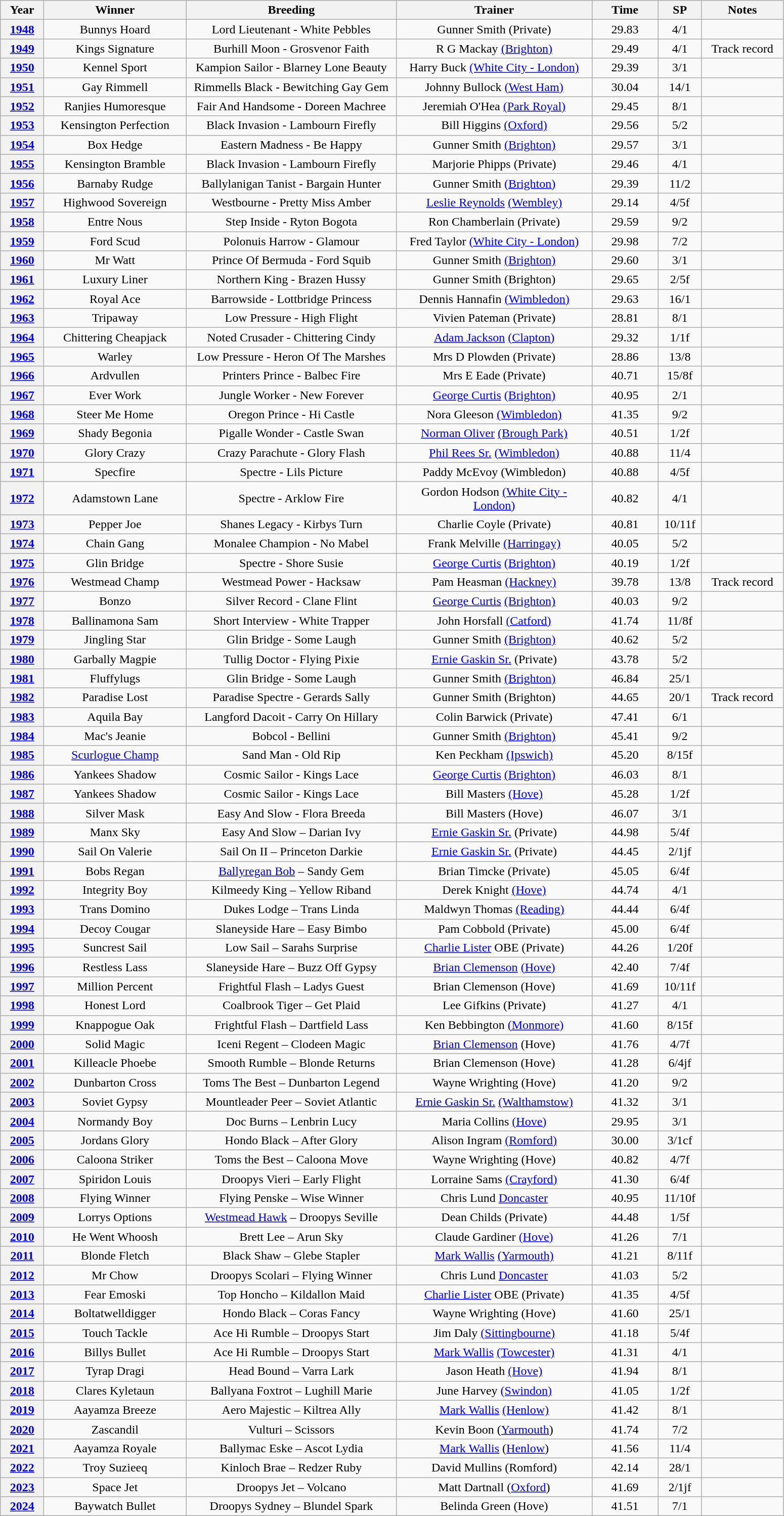<table class="wikitable" style="text-align:center">
<tr>
<th width=50>Year</th>
<th width=180>Winner</th>
<th width=270>Breeding</th>
<th width=250>Trainer</th>
<th width=80>Time</th>
<th width=50>SP</th>
<th width=100>Notes</th>
</tr>
<tr>
<th><a href='#'>1948</a></th>
<td>Bunnys Hoard</td>
<td>Lord Lieutenant - White Pebbles</td>
<td>Gunner Smith (Private)</td>
<td>29.83</td>
<td>4/1</td>
<td></td>
</tr>
<tr>
<th><a href='#'>1949</a></th>
<td>Kings Signature</td>
<td>Burhill Moon - Grosvenor Faith</td>
<td>R G Mackay <a href='#'>(Brighton)</a></td>
<td>29.49</td>
<td>4/1</td>
<td>Track record</td>
</tr>
<tr>
<th><a href='#'>1950</a></th>
<td>Kennel Sport</td>
<td>Kampion Sailor - Blarney Lone Beauty</td>
<td>Harry Buck <a href='#'>(White City - London)</a></td>
<td>29.39</td>
<td>3/1</td>
<td></td>
</tr>
<tr>
<th><a href='#'>1951</a></th>
<td>Gay Rimmell</td>
<td>Rimmells Black - Bewitching Gay Gem</td>
<td>Johnny Bullock <a href='#'>(West Ham)</a></td>
<td>30.04</td>
<td>14/1</td>
<td></td>
</tr>
<tr>
<th><a href='#'>1952</a></th>
<td>Ranjies Humoresque</td>
<td>Fair And Handsome - Doreen Machree</td>
<td>Jeremiah O'Hea <a href='#'>(Park Royal)</a></td>
<td>29.45</td>
<td>8/1</td>
<td></td>
</tr>
<tr>
<th><a href='#'>1953</a></th>
<td>Kensington Perfection</td>
<td>Black Invasion - Lambourn Firefly</td>
<td>Bill Higgins <a href='#'>(Oxford)</a></td>
<td>29.56</td>
<td>5/2</td>
<td></td>
</tr>
<tr>
<th><a href='#'>1954</a></th>
<td>Box Hedge</td>
<td>Eastern Madness - Be Happy</td>
<td>Gunner Smith <a href='#'>(Brighton)</a></td>
<td>29.57</td>
<td>3/1</td>
<td></td>
</tr>
<tr>
<th><a href='#'>1955</a></th>
<td>Kensington Bramble</td>
<td>Black Invasion - Lambourn Firefly</td>
<td>Marjorie Phipps (Private)</td>
<td>29.46</td>
<td>4/1</td>
<td></td>
</tr>
<tr>
<th><a href='#'>1956</a></th>
<td>Barnaby Rudge</td>
<td>Ballylanigan Tanist - Bargain Hunter</td>
<td>Gunner Smith <a href='#'>(Brighton)</a></td>
<td>29.39</td>
<td>11/2</td>
<td></td>
</tr>
<tr>
<th><a href='#'>1957</a></th>
<td>Highwood Sovereign</td>
<td>Westbourne - Pretty Miss Amber</td>
<td><a href='#'>Leslie Reynolds</a> <a href='#'>(Wembley)</a></td>
<td>29.14</td>
<td>4/5f</td>
<td></td>
</tr>
<tr>
<th><a href='#'>1958</a></th>
<td>Entre Nous</td>
<td>Step Inside - Ryton Bogota</td>
<td>Ron Chamberlain (Private)</td>
<td>29.59</td>
<td>9/2</td>
<td></td>
</tr>
<tr>
<th><a href='#'>1959</a></th>
<td>Ford Scud</td>
<td>Polonuis Harrow - Glamour</td>
<td>Fred Taylor <a href='#'>(White City - London)</a></td>
<td>29.98</td>
<td>7/2</td>
<td></td>
</tr>
<tr>
<th><a href='#'>1960</a></th>
<td>Mr Watt</td>
<td>Prince Of Bermuda - Ford Squib</td>
<td>Gunner Smith <a href='#'>(Brighton)</a></td>
<td>29.60</td>
<td>3/1</td>
<td></td>
</tr>
<tr>
<th><a href='#'>1961</a></th>
<td>Luxury Liner</td>
<td>Northern King - Brazen Hussy</td>
<td>Gunner Smith (Brighton)</td>
<td>29.65</td>
<td>2/5f</td>
<td></td>
</tr>
<tr>
<th><a href='#'>1962</a></th>
<td>Royal Ace</td>
<td>Barrowside - Lottbridge Princess</td>
<td>Dennis Hannafin <a href='#'>(Wimbledon)</a></td>
<td>29.63</td>
<td>16/1</td>
<td></td>
</tr>
<tr>
<th><a href='#'>1963</a></th>
<td>Tripaway</td>
<td>Low Pressure - High Flight</td>
<td>Vivien Pateman (Private)</td>
<td>28.81</td>
<td>8/1</td>
<td></td>
</tr>
<tr>
<th><a href='#'>1964</a></th>
<td>Chittering Cheapjack</td>
<td>Noted Crusader - Chittering Cindy</td>
<td><a href='#'>Adam Jackson</a> <a href='#'>(Clapton)</a></td>
<td>29.32</td>
<td>1/1f</td>
<td></td>
</tr>
<tr>
<th><a href='#'>1965</a></th>
<td>Warley</td>
<td>Low Pressure - Heron Of The Marshes</td>
<td>Mrs D Plowden (Private)</td>
<td>28.86</td>
<td>13/8</td>
<td></td>
</tr>
<tr>
<th><a href='#'>1966</a></th>
<td>Ardvullen</td>
<td>Printers Prince - Balbec Fire</td>
<td>Mrs E Eade (Private)</td>
<td>40.71</td>
<td>15/8f</td>
<td></td>
</tr>
<tr>
<th><a href='#'>1967</a></th>
<td>Ever Work</td>
<td>Jungle Worker - New Forever</td>
<td><a href='#'>George Curtis</a> <a href='#'>(Brighton)</a></td>
<td>40.95</td>
<td>2/1</td>
<td></td>
</tr>
<tr>
<th><a href='#'>1968</a></th>
<td>Steer Me Home</td>
<td>Oregon Prince - Hi Castle</td>
<td>Nora Gleeson <a href='#'>(Wimbledon)</a></td>
<td>41.35</td>
<td>9/2</td>
<td></td>
</tr>
<tr>
<th><a href='#'>1969</a></th>
<td>Shady Begonia</td>
<td>Pigalle Wonder - Castle Swan</td>
<td><a href='#'>Norman Oliver</a> <a href='#'>(Brough Park)</a></td>
<td>40.51</td>
<td>1/2f</td>
<td></td>
</tr>
<tr>
<th><a href='#'>1970</a></th>
<td>Glory Crazy</td>
<td>Crazy Parachute - Glory Flash</td>
<td><a href='#'>Phil Rees Sr.</a> <a href='#'>(Wimbledon)</a></td>
<td>40.88</td>
<td>11/4</td>
<td></td>
</tr>
<tr>
<th><a href='#'>1971</a></th>
<td>Specfire</td>
<td>Spectre - Lils Picture</td>
<td>Paddy McEvoy (Wimbledon)</td>
<td>40.88</td>
<td>4/5f</td>
<td></td>
</tr>
<tr>
<th><a href='#'>1972</a></th>
<td>Adamstown Lane</td>
<td>Spectre - Arklow Fire</td>
<td>Gordon Hodson <a href='#'>(White City - London)</a></td>
<td>40.82</td>
<td>4/1</td>
<td></td>
</tr>
<tr>
<th><a href='#'>1973</a></th>
<td>Pepper Joe</td>
<td>Shanes Legacy - Kirbys Turn</td>
<td>Charlie Coyle (Private)</td>
<td>40.81</td>
<td>10/11f</td>
<td></td>
</tr>
<tr>
<th><a href='#'>1974</a></th>
<td>Chain Gang</td>
<td>Monalee Champion - No Mabel</td>
<td>Frank Melville <a href='#'>(Harringay)</a></td>
<td>40.05</td>
<td>5/2</td>
<td></td>
</tr>
<tr>
<th><a href='#'>1975</a></th>
<td>Glin Bridge</td>
<td>Spectre - Shore Susie</td>
<td><a href='#'>George Curtis</a> <a href='#'>(Brighton)</a></td>
<td>40.19</td>
<td>1/2f</td>
<td></td>
</tr>
<tr>
<th><a href='#'>1976</a></th>
<td>Westmead Champ</td>
<td>Westmead Power - Hacksaw</td>
<td>Pam Heasman <a href='#'>(Hackney)</a></td>
<td>39.78</td>
<td>13/8</td>
<td>Track record</td>
</tr>
<tr>
<th><a href='#'>1977</a></th>
<td>Bonzo</td>
<td>Silver Record - Clane Flint</td>
<td><a href='#'>George Curtis</a> <a href='#'>(Brighton)</a></td>
<td>40.03</td>
<td>9/2</td>
<td></td>
</tr>
<tr>
<th><a href='#'>1978</a></th>
<td>Ballinamona Sam</td>
<td>Short Interview - White Trapper</td>
<td>John Horsfall <a href='#'>(Catford)</a></td>
<td>41.74</td>
<td>11/8f</td>
<td></td>
</tr>
<tr>
<th><a href='#'>1979</a></th>
<td>Jingling Star</td>
<td>Glin Bridge - Some Laugh</td>
<td>Gunner Smith <a href='#'>(Brighton)</a></td>
<td>40.62</td>
<td>5/2</td>
<td></td>
</tr>
<tr>
<th><a href='#'>1980</a></th>
<td>Garbally Magpie</td>
<td>Tullig Doctor - Flying Pixie</td>
<td><a href='#'>Ernie Gaskin Sr.</a> (Private)</td>
<td>43.78</td>
<td>5/2</td>
<td></td>
</tr>
<tr>
<th><a href='#'>1981</a></th>
<td>Fluffylugs</td>
<td>Glin Bridge - Some Laugh</td>
<td>Gunner Smith <a href='#'>(Brighton)</a></td>
<td>46.84</td>
<td>25/1</td>
<td></td>
</tr>
<tr>
<th><a href='#'>1982</a></th>
<td>Paradise Lost</td>
<td>Paradise Spectre - Gerards Sally</td>
<td>Gunner Smith (Brighton)</td>
<td>44.65</td>
<td>20/1</td>
<td>Track record</td>
</tr>
<tr>
<th><a href='#'>1983</a></th>
<td>Aquila Bay</td>
<td>Langford Dacoit - Carry On Hillary</td>
<td>Colin Barwick (Private)</td>
<td>47.41</td>
<td>6/1</td>
<td></td>
</tr>
<tr>
<th><a href='#'>1984</a></th>
<td>Mac's Jeanie</td>
<td>Bobcol - Bellini</td>
<td>Gunner Smith <a href='#'>(Brighton)</a></td>
<td>45.41</td>
<td>9/2</td>
<td></td>
</tr>
<tr>
<th><a href='#'>1985</a></th>
<td><a href='#'>Scurlogue Champ</a></td>
<td>Sand Man - Old Rip</td>
<td>Ken Peckham <a href='#'>(Ipswich)</a></td>
<td>45.20</td>
<td>8/15f</td>
<td></td>
</tr>
<tr>
<th><a href='#'>1986</a></th>
<td>Yankees Shadow</td>
<td>Cosmic Sailor - Kings Lace</td>
<td><a href='#'>George Curtis</a> <a href='#'>(Brighton)</a></td>
<td>46.03</td>
<td>8/1</td>
<td></td>
</tr>
<tr>
<th><a href='#'>1987</a></th>
<td>Yankees Shadow</td>
<td>Cosmic Sailor - Kings Lace</td>
<td>Bill Masters <a href='#'>(Hove)</a></td>
<td>45.28</td>
<td>1/2f</td>
<td></td>
</tr>
<tr>
<th><a href='#'>1988</a></th>
<td>Silver Mask</td>
<td>Easy And Slow - Flora Breeda</td>
<td>Bill Masters (Hove)</td>
<td>46.07</td>
<td>3/1</td>
<td></td>
</tr>
<tr>
<th><a href='#'>1989</a></th>
<td>Manx Sky</td>
<td>Easy And Slow – Darian Ivy</td>
<td><a href='#'>Ernie Gaskin Sr.</a> (Private)</td>
<td>44.98</td>
<td>5/4f</td>
<td></td>
</tr>
<tr>
<th><a href='#'>1990</a></th>
<td>Sail On Valerie</td>
<td>Sail On II – Princeton Darkie</td>
<td><a href='#'>Ernie Gaskin Sr.</a> (Private)</td>
<td>44.45</td>
<td>2/1jf</td>
<td></td>
</tr>
<tr>
<th><a href='#'>1991</a></th>
<td>Bobs Regan</td>
<td><a href='#'>Ballyregan Bob</a> – Sandy Gem</td>
<td>Brian Timcke (Private)</td>
<td>45.05</td>
<td>6/4f</td>
<td></td>
</tr>
<tr>
<th><a href='#'>1992</a></th>
<td>Integrity Boy</td>
<td>Kilmeedy King – Yellow Riband</td>
<td>Derek Knight <a href='#'>(Hove)</a></td>
<td>44.74</td>
<td>4/1</td>
<td></td>
</tr>
<tr>
<th><a href='#'>1993</a></th>
<td>Trans Domino</td>
<td>Dukes Lodge – Trans Linda</td>
<td>Maldwyn Thomas <a href='#'>(Reading)</a></td>
<td>44.44</td>
<td>6/4f</td>
<td></td>
</tr>
<tr>
<th><a href='#'>1994</a></th>
<td>Decoy Cougar</td>
<td>Slaneyside Hare – Easy Bimbo</td>
<td>Pam Cobbold (Private)</td>
<td>45.00</td>
<td>6/4f</td>
<td></td>
</tr>
<tr>
<th><a href='#'>1995</a></th>
<td>Suncrest Sail</td>
<td>Low Sail – Sarahs Surprise</td>
<td><a href='#'>Charlie Lister</a> OBE (Private)</td>
<td>44.26</td>
<td>1/20f</td>
<td></td>
</tr>
<tr>
<th><a href='#'>1996</a></th>
<td>Restless Lass</td>
<td>Slaneyside Hare – Buzz Off Gypsy</td>
<td><a href='#'>Brian Clemenson</a> <a href='#'>(Hove)</a></td>
<td>42.40</td>
<td>7/4f</td>
<td></td>
</tr>
<tr>
<th><a href='#'>1997</a></th>
<td>Million Percent</td>
<td>Frightful Flash – Ladys Guest</td>
<td>Brian Clemenson (Hove)</td>
<td>41.69</td>
<td>10/11f</td>
<td></td>
</tr>
<tr>
<th><a href='#'>1998</a></th>
<td>Honest Lord</td>
<td>Coalbrook Tiger – Get Plaid</td>
<td>Lee Gifkins (Private)</td>
<td>41.27</td>
<td>4/1</td>
<td></td>
</tr>
<tr>
<th><a href='#'>1999</a></th>
<td>Knappogue Oak</td>
<td>Frightful Flash – Dartfield Lass</td>
<td>Ken Bebbington <a href='#'>(Monmore)</a></td>
<td>41.60</td>
<td>8/15f</td>
<td></td>
</tr>
<tr>
<th><a href='#'>2000</a></th>
<td>Solid Magic</td>
<td>Iceni Regent – Clodeen Magic</td>
<td><a href='#'>Brian Clemenson</a> (Hove)</td>
<td>41.76</td>
<td>4/7f</td>
<td></td>
</tr>
<tr>
<th><a href='#'>2001</a></th>
<td>Killeacle Phoebe</td>
<td>Smooth Rumble – Blonde Returns</td>
<td>Brian Clemenson (Hove)</td>
<td>41.28</td>
<td>6/4jf</td>
<td></td>
</tr>
<tr>
<th><a href='#'>2002</a></th>
<td>Dunbarton Cross</td>
<td>Toms The Best – Dunbarton Legend</td>
<td>Wayne Wrighting (Hove)</td>
<td>41.20</td>
<td>9/2</td>
<td></td>
</tr>
<tr>
<th><a href='#'>2003</a></th>
<td>Soviet Gypsy</td>
<td>Mountleader Peer – Soviet Atlantic</td>
<td><a href='#'>Ernie Gaskin Sr.</a> <a href='#'>(Walthamstow)</a></td>
<td>41.32</td>
<td>3/1</td>
<td></td>
</tr>
<tr>
<th><a href='#'>2004</a></th>
<td>Normandy Boy</td>
<td>Doc Burns – Lenbrin Lucy</td>
<td>Maria Collins <a href='#'>(Hove)</a></td>
<td>29.95</td>
<td>3/1</td>
<td></td>
</tr>
<tr>
<th><a href='#'>2005</a></th>
<td>Jordans Glory</td>
<td>Hondo Black – After Glory</td>
<td>Alison Ingram <a href='#'>(Romford)</a></td>
<td>30.00</td>
<td>3/1cf</td>
<td></td>
</tr>
<tr>
<th><a href='#'>2006</a></th>
<td>Caloona Striker</td>
<td>Toms the Best – Caloona Move</td>
<td>Wayne Wrighting (Hove)</td>
<td>40.82</td>
<td>4/7f</td>
<td></td>
</tr>
<tr>
<th><a href='#'>2007</a></th>
<td>Spiridon Louis </td>
<td>Droopys Vieri – Early Flight</td>
<td>Lorraine Sams <a href='#'>(Crayford)</a></td>
<td>41.30</td>
<td>6/4f</td>
<td></td>
</tr>
<tr>
<th><a href='#'>2008</a></th>
<td>Flying Winner </td>
<td>Flying Penske – Wise Winner</td>
<td>Chris Lund <a href='#'>Doncaster</a></td>
<td>40.95</td>
<td>11/10f</td>
<td></td>
</tr>
<tr>
<th><a href='#'>2009</a></th>
<td>Lorrys Options	</td>
<td><a href='#'>Westmead Hawk</a> – Droopys Seville</td>
<td>Dean Childs (Private)</td>
<td>44.48</td>
<td>1/5f</td>
<td></td>
</tr>
<tr>
<th><a href='#'>2010</a></th>
<td>He Went Whoosh	</td>
<td>Brett Lee – Arun Sky</td>
<td>Claude Gardiner <a href='#'>(Hove)</a></td>
<td>41.26</td>
<td>7/1</td>
<td></td>
</tr>
<tr>
<th><a href='#'>2011</a></th>
<td>Blonde Fletch </td>
<td>Black Shaw – Glebe Stapler</td>
<td><a href='#'>Mark Wallis</a> <a href='#'>(Yarmouth)</a></td>
<td>41.21</td>
<td>8/11f</td>
<td></td>
</tr>
<tr>
<th><a href='#'>2012</a></th>
<td>Mr Chow </td>
<td>Droopys Scolari – Flying Winner</td>
<td>Chris Lund <a href='#'>Doncaster</a></td>
<td>41.03</td>
<td>5/2</td>
<td></td>
</tr>
<tr>
<th><a href='#'>2013</a></th>
<td>Fear Emoski </td>
<td>Top Honcho – Kildallon Maid</td>
<td><a href='#'>Charlie Lister</a> OBE (Private)</td>
<td>41.35</td>
<td>4/5f</td>
<td></td>
</tr>
<tr>
<th><a href='#'>2014</a></th>
<td>Boltatwelldigger </td>
<td>Hondo Black – Coras Fancy</td>
<td>Wayne Wrighting (Hove)</td>
<td>41.60</td>
<td>25/1</td>
<td></td>
</tr>
<tr>
<th><a href='#'>2015</a></th>
<td>Touch Tackle </td>
<td>Ace Hi Rumble – Droopys Start</td>
<td>Jim Daly <a href='#'>(Sittingbourne)</a></td>
<td>41.18</td>
<td>5/4f</td>
<td></td>
</tr>
<tr>
<th><a href='#'>2016</a></th>
<td>Billys Bullet </td>
<td>Ace Hi Rumble – Droopys Start</td>
<td><a href='#'>Mark Wallis</a> <a href='#'>(Towcester)</a></td>
<td>41.31</td>
<td>4/1</td>
<td></td>
</tr>
<tr>
<th><a href='#'>2017</a></th>
<td>Tyrap Dragi </td>
<td>Head Bound – Varra Lark</td>
<td>Jason Heath <a href='#'>(Hove)</a></td>
<td>41.94</td>
<td>8/1</td>
<td></td>
</tr>
<tr>
<th><a href='#'>2018</a></th>
<td>Clares Kyletaun </td>
<td>Ballyana Foxtrot – Lughill Marie</td>
<td>June Harvey <a href='#'>(Swindon)</a></td>
<td>41.05</td>
<td>1/2f</td>
<td></td>
</tr>
<tr>
<th><a href='#'>2019</a></th>
<td>Aayamza Breeze</td>
<td>Aero Majestic – Kiltrea Ally</td>
<td><a href='#'>Mark Wallis</a> <a href='#'>(Henlow)</a></td>
<td>41.42</td>
<td>8/1</td>
<td></td>
</tr>
<tr>
<th><a href='#'>2020</a></th>
<td>Zascandil</td>
<td>Vulturi – Scissors</td>
<td>Kevin Boon (<a href='#'>Yarmouth</a>)</td>
<td>41.74</td>
<td>7/2</td>
<td></td>
</tr>
<tr>
<th><a href='#'>2021</a></th>
<td>Aayamza Royale</td>
<td>Ballymac Eske – Ascot Lydia</td>
<td><a href='#'>Mark Wallis</a> (<a href='#'>Henlow</a>)</td>
<td>41.56</td>
<td>11/4</td>
<td></td>
</tr>
<tr>
<th><a href='#'>2022</a></th>
<td>Troy Suzieeq</td>
<td>Kinloch Brae – Redzer Ruby</td>
<td>David Mullins (Romford)</td>
<td>42.14</td>
<td>28/1</td>
<td></td>
</tr>
<tr>
<th><a href='#'>2023</a></th>
<td>Space Jet</td>
<td>Droopys Jet – Volcano</td>
<td>Matt Dartnall (<a href='#'>Oxford</a>)</td>
<td>41.69</td>
<td>2/1jf</td>
<td></td>
</tr>
<tr>
<th><a href='#'>2024</a></th>
<td>Baywatch Bullet</td>
<td>Droopys Sydney – Blundel Spark</td>
<td>Belinda Green (Hove)</td>
<td>41.51</td>
<td>7/1</td>
<td></td>
</tr>
</table>
